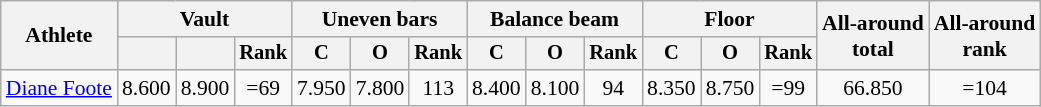<table class="wikitable" style="text-align:center; font-size:90%">
<tr>
<th rowspan=2>Athlete</th>
<th colspan=3>Vault</th>
<th colspan=3>Uneven bars</th>
<th colspan=3>Balance beam</th>
<th colspan=3>Floor</th>
<th rowspan=2>All-around<br>total</th>
<th rowspan=2>All-around<br>rank</th>
</tr>
<tr style=font-size:95%>
<th></th>
<th></th>
<th>Rank</th>
<th>C</th>
<th>O</th>
<th>Rank</th>
<th>C</th>
<th>O</th>
<th>Rank</th>
<th>C</th>
<th>O</th>
<th>Rank</th>
</tr>
<tr>
<td align=left><a href='#'>Diane Foote</a></td>
<td>8.600</td>
<td>8.900</td>
<td>=69</td>
<td>7.950</td>
<td>7.800</td>
<td>113</td>
<td>8.400</td>
<td>8.100</td>
<td>94</td>
<td>8.350</td>
<td>8.750</td>
<td>=99</td>
<td>66.850</td>
<td>=104</td>
</tr>
</table>
